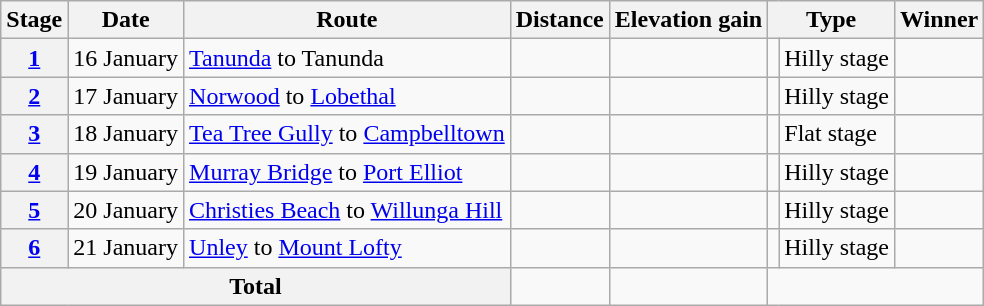<table class="wikitable">
<tr>
<th scope="col">Stage</th>
<th scope="col">Date</th>
<th scope="col">Route</th>
<th scope="col">Distance</th>
<th scope="col">Elevation gain</th>
<th colspan="2" scope="col">Type</th>
<th scope="col">Winner</th>
</tr>
<tr>
<th scope="row"><a href='#'>1</a></th>
<td>16 January</td>
<td><a href='#'>Tanunda</a> to Tanunda</td>
<td style="text-align:center;"></td>
<td style="text-align:center;"></td>
<td></td>
<td>Hilly stage</td>
<td></td>
</tr>
<tr>
<th scope="row"><a href='#'>2</a></th>
<td>17 January</td>
<td><a href='#'>Norwood</a> to <a href='#'>Lobethal</a></td>
<td style="text-align:center;"></td>
<td style="text-align:center;"></td>
<td></td>
<td>Hilly stage</td>
<td></td>
</tr>
<tr>
<th scope="row"><a href='#'>3</a></th>
<td>18 January</td>
<td><a href='#'>Tea Tree Gully</a> to <a href='#'>Campbelltown</a></td>
<td style="text-align:center;"></td>
<td style="text-align:center;"></td>
<td></td>
<td>Flat stage</td>
<td></td>
</tr>
<tr>
<th scope="row"><a href='#'>4</a></th>
<td>19 January</td>
<td><a href='#'>Murray Bridge</a> to <a href='#'>Port Elliot</a></td>
<td style="text-align:center;"></td>
<td style="text-align:center;"></td>
<td></td>
<td>Hilly stage</td>
<td></td>
</tr>
<tr>
<th scope="row"><a href='#'>5</a></th>
<td>20 January</td>
<td><a href='#'>Christies Beach</a> to <a href='#'>Willunga Hill</a></td>
<td style="text-align:center;"></td>
<td style="text-align:center;"></td>
<td></td>
<td>Hilly stage</td>
<td></td>
</tr>
<tr>
<th scope="row"><a href='#'>6</a></th>
<td>21 January</td>
<td><a href='#'>Unley</a> to <a href='#'>Mount Lofty</a></td>
<td style="text-align:center;"></td>
<td style="text-align:center;"></td>
<td></td>
<td>Hilly stage</td>
<td></td>
</tr>
<tr>
<th colspan="3">Total</th>
<td style="text-align:center;"></td>
<td style="text-align:center;"></td>
</tr>
</table>
